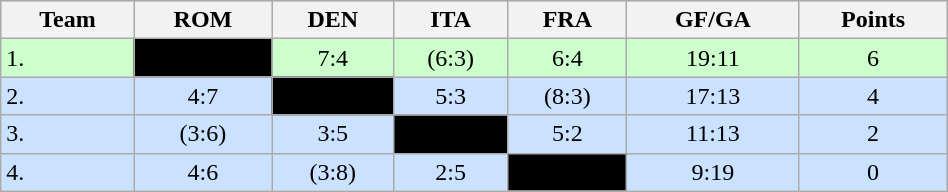<table class="wikitable" bgcolor="#EFEFFF" width="50%">
<tr bgcolor="#BCD2EE">
<th>Team</th>
<th>ROM</th>
<th>DEN</th>
<th>ITA</th>
<th>FRA</th>
<th>GF/GA</th>
<th>Points</th>
</tr>
<tr bgcolor="#ccffcc" align="center">
<td align="left">1. </td>
<td style="background:#000000;"></td>
<td>7:4</td>
<td>(6:3)</td>
<td>6:4</td>
<td>19:11</td>
<td>6</td>
</tr>
<tr bgcolor="#CAE1FF" align="center">
<td align="left">2. </td>
<td>4:7</td>
<td style="background:#000000;"></td>
<td>5:3</td>
<td>(8:3)</td>
<td>17:13</td>
<td>4</td>
</tr>
<tr bgcolor="#CAE1FF" align="center">
<td align="left">3. </td>
<td>(3:6)</td>
<td>3:5</td>
<td style="background:#000000;"></td>
<td>5:2</td>
<td>11:13</td>
<td>2</td>
</tr>
<tr bgcolor="#CAE1FF" align="center">
<td align="left">4. </td>
<td>4:6</td>
<td>(3:8)</td>
<td>2:5</td>
<td style="background:#000000;"></td>
<td>9:19</td>
<td>0</td>
</tr>
</table>
